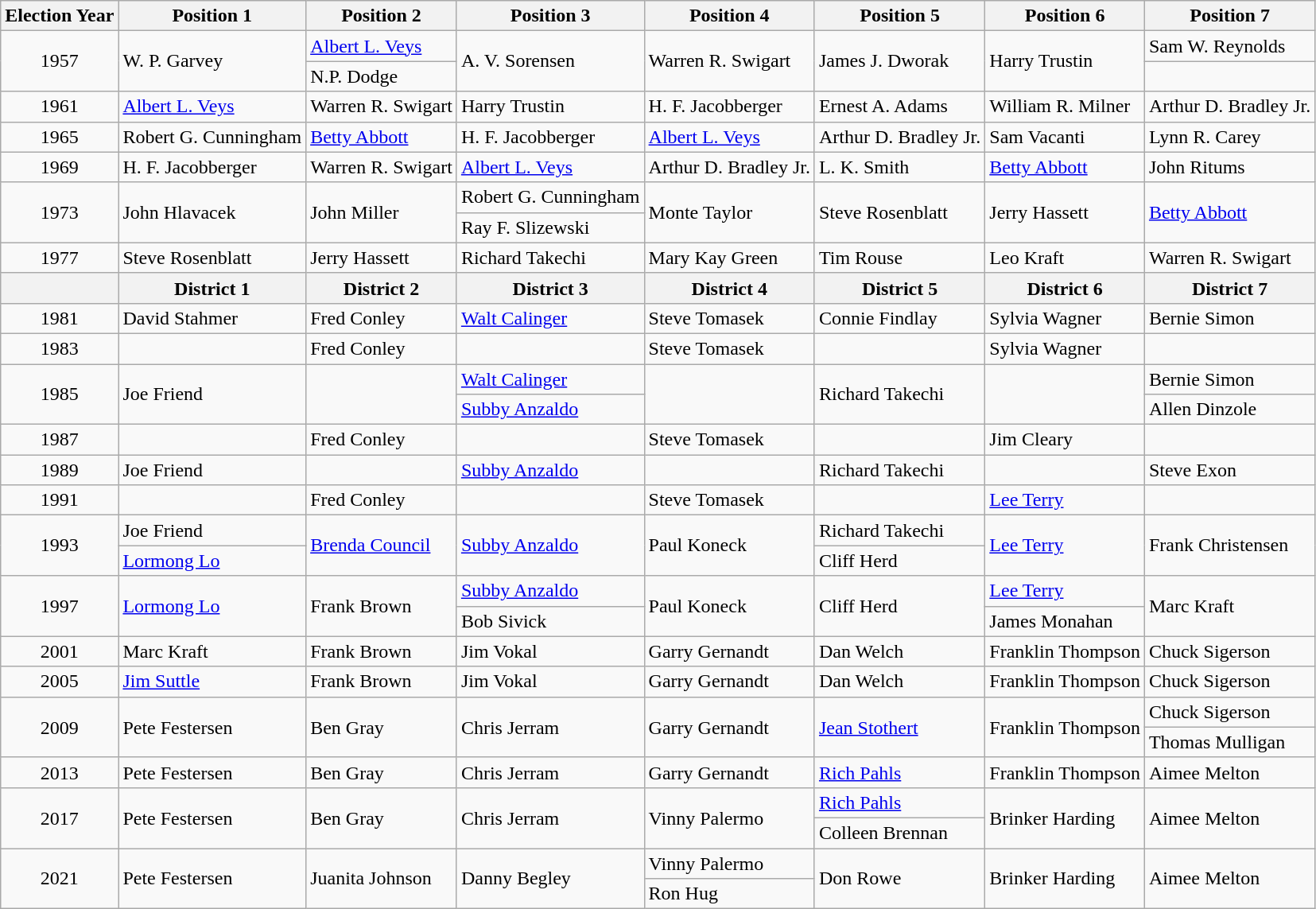<table class="wikitable">
<tr>
<th>Election Year</th>
<th>Position 1</th>
<th>Position 2</th>
<th>Position 3</th>
<th>Position 4</th>
<th>Position 5</th>
<th>Position 6</th>
<th>Position 7</th>
</tr>
<tr>
<td style="text-align: center;" rowspan="2">1957 </td>
<td rowspan="2">W. P. Garvey</td>
<td><a href='#'>Albert L. Veys</a></td>
<td rowspan="2" >A. V. Sorensen</td>
<td rowspan="2" >Warren R. Swigart</td>
<td rowspan="2" >James J. Dworak</td>
<td rowspan="2">Harry Trustin</td>
<td>Sam W. Reynolds</td>
</tr>
<tr>
<td>N.P. Dodge</td>
</tr>
<tr>
<td style="text-align: center;">1961 </td>
<td><a href='#'>Albert L. Veys</a></td>
<td>Warren R. Swigart</td>
<td>Harry Trustin</td>
<td>H. F. Jacobberger</td>
<td>Ernest A. Adams</td>
<td>William R. Milner</td>
<td>Arthur D. Bradley Jr.</td>
</tr>
<tr>
<td style="text-align: center;">1965 </td>
<td>Robert G. Cunningham</td>
<td><a href='#'>Betty Abbott</a> </td>
<td>H. F. Jacobberger</td>
<td><a href='#'>Albert L. Veys</a></td>
<td>Arthur D. Bradley Jr.</td>
<td>Sam Vacanti</td>
<td>Lynn R. Carey</td>
</tr>
<tr>
<td style="text-align: center;">1969 </td>
<td>H. F. Jacobberger</td>
<td>Warren R. Swigart</td>
<td><a href='#'>Albert L. Veys</a></td>
<td>Arthur D. Bradley Jr.</td>
<td>L. K. Smith</td>
<td><a href='#'>Betty Abbott</a></td>
<td>John Ritums</td>
</tr>
<tr>
<td rowspan="2" style="text-align: center;">1973 </td>
<td rowspan="2">John Hlavacek</td>
<td rowspan="2">John Miller</td>
<td>Robert G. Cunningham </td>
<td rowspan="2">Monte Taylor</td>
<td rowspan="2" >Steve Rosenblatt</td>
<td rowspan="2">Jerry Hassett</td>
<td rowspan="2" ><a href='#'>Betty Abbott</a></td>
</tr>
<tr>
<td>Ray F. Slizewski </td>
</tr>
<tr>
<td style="text-align: center;">1977 </td>
<td>Steve Rosenblatt</td>
<td>Jerry Hassett</td>
<td>Richard Takechi </td>
<td>Mary Kay Green</td>
<td>Tim Rouse</td>
<td>Leo Kraft</td>
<td>Warren R. Swigart</td>
</tr>
<tr>
<th></th>
<th>District 1</th>
<th>District 2</th>
<th>District 3</th>
<th>District 4</th>
<th>District 5</th>
<th>District 6</th>
<th>District 7</th>
</tr>
<tr>
<td style="text-align: center;">1981 </td>
<td>David Stahmer</td>
<td>Fred Conley </td>
<td><a href='#'>Walt Calinger</a></td>
<td>Steve Tomasek</td>
<td>Connie Findlay </td>
<td>Sylvia Wagner </td>
<td>Bernie Simon</td>
</tr>
<tr>
<td style="text-align: center;">1983 </td>
<td></td>
<td>Fred Conley</td>
<td></td>
<td>Steve Tomasek </td>
<td></td>
<td>Sylvia Wagner</td>
<td></td>
</tr>
<tr>
<td rowspan="2" style="text-align: center;">1985 </td>
<td rowspan="2" >Joe Friend</td>
<td rowspan="2"></td>
<td><a href='#'>Walt Calinger</a> </td>
<td rowspan="2"></td>
<td rowspan="2" >Richard Takechi</td>
<td rowspan="2"></td>
<td>Bernie Simon </td>
</tr>
<tr>
<td><a href='#'>Subby Anzaldo</a> </td>
<td>Allen Dinzole </td>
</tr>
<tr>
<td style="text-align: center;">1987 </td>
<td></td>
<td>Fred Conley </td>
<td></td>
<td>Steve Tomasek</td>
<td></td>
<td>Jim Cleary</td>
<td></td>
</tr>
<tr>
<td style="text-align: center;">1989 </td>
<td>Joe Friend</td>
<td></td>
<td><a href='#'>Subby Anzaldo</a></td>
<td></td>
<td>Richard Takechi</td>
<td></td>
<td>Steve Exon</td>
</tr>
<tr>
<td style="text-align: center;">1991 </td>
<td></td>
<td>Fred Conley</td>
<td></td>
<td>Steve Tomasek</td>
<td></td>
<td><a href='#'>Lee Terry</a></td>
<td></td>
</tr>
<tr>
<td rowspan="2" style="text-align: center;">1993 </td>
<td>Joe Friend </td>
<td rowspan="2" ><a href='#'>Brenda Council</a> </td>
<td rowspan="2" ><a href='#'>Subby Anzaldo</a></td>
<td rowspan="2" >Paul Koneck</td>
<td>Richard Takechi </td>
<td rowspan="2" ><a href='#'>Lee Terry</a></td>
<td rowspan="2" >Frank Christensen</td>
</tr>
<tr>
<td><a href='#'>Lormong Lo</a> </td>
<td>Cliff Herd </td>
</tr>
<tr>
<td rowspan="2" style="text-align: center;">1997 </td>
<td rowspan="2" ><a href='#'>Lormong Lo</a></td>
<td rowspan="2" >Frank Brown</td>
<td><a href='#'>Subby Anzaldo</a> </td>
<td rowspan="2" >Paul Koneck</td>
<td rowspan="2" >Cliff Herd</td>
<td><a href='#'>Lee Terry</a></td>
<td rowspan="2" >Marc Kraft</td>
</tr>
<tr>
<td>Bob Sivick </td>
<td>James Monahan</td>
</tr>
<tr>
<td style="text-align: center;">2001 </td>
<td>Marc Kraft</td>
<td>Frank Brown</td>
<td>Jim Vokal</td>
<td>Garry Gernandt</td>
<td>Dan Welch</td>
<td>Franklin Thompson</td>
<td>Chuck Sigerson</td>
</tr>
<tr>
<td style="text-align: center;">2005 </td>
<td><a href='#'>Jim Suttle</a></td>
<td>Frank Brown</td>
<td>Jim Vokal</td>
<td>Garry Gernandt</td>
<td>Dan Welch</td>
<td>Franklin Thompson</td>
<td>Chuck Sigerson</td>
</tr>
<tr>
<td rowspan="2" style="text-align: center;">2009 </td>
<td rowspan="2" >Pete Festersen</td>
<td rowspan="2" >Ben Gray</td>
<td rowspan="2" >Chris Jerram</td>
<td rowspan="2" >Garry Gernandt</td>
<td rowspan="2" ><a href='#'>Jean Stothert</a></td>
<td rowspan="2" >Franklin Thompson</td>
<td>Chuck Sigerson </td>
</tr>
<tr>
<td>Thomas Mulligan </td>
</tr>
<tr>
<td style="text-align: center;">2013 </td>
<td>Pete Festersen</td>
<td>Ben Gray</td>
<td>Chris Jerram</td>
<td>Garry Gernandt</td>
<td><a href='#'>Rich Pahls</a></td>
<td>Franklin Thompson</td>
<td>Aimee Melton</td>
</tr>
<tr>
<td rowspan="2" style="text-align: center;">2017 </td>
<td rowspan="2" >Pete Festersen</td>
<td rowspan="2" >Ben Gray</td>
<td rowspan="2" >Chris Jerram</td>
<td rowspan="2" >Vinny Palermo</td>
<td><a href='#'>Rich Pahls</a> </td>
<td rowspan="2" >Brinker Harding</td>
<td rowspan="2" >Aimee Melton</td>
</tr>
<tr>
<td>Colleen Brennan </td>
</tr>
<tr>
<td rowspan="2" style="text-align: center;">2021</td>
<td rowspan="2" >Pete Festersen</td>
<td rowspan="2" >Juanita Johnson</td>
<td rowspan="2" >Danny Begley</td>
<td>Vinny Palermo<br></td>
<td rowspan="2" >Don Rowe</td>
<td rowspan="2" >Brinker Harding</td>
<td rowspan="2" >Aimee Melton</td>
</tr>
<tr>
<td>Ron Hug<br></td>
</tr>
</table>
